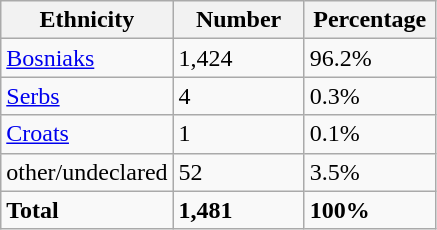<table class="wikitable">
<tr>
<th width="100px">Ethnicity</th>
<th width="80px">Number</th>
<th width="80px">Percentage</th>
</tr>
<tr>
<td><a href='#'>Bosniaks</a></td>
<td>1,424</td>
<td>96.2%</td>
</tr>
<tr>
<td><a href='#'>Serbs</a></td>
<td>4</td>
<td>0.3%</td>
</tr>
<tr>
<td><a href='#'>Croats</a></td>
<td>1</td>
<td>0.1%</td>
</tr>
<tr>
<td>other/undeclared</td>
<td>52</td>
<td>3.5%</td>
</tr>
<tr>
<td><strong>Total</strong></td>
<td><strong>1,481</strong></td>
<td><strong>100%</strong></td>
</tr>
</table>
